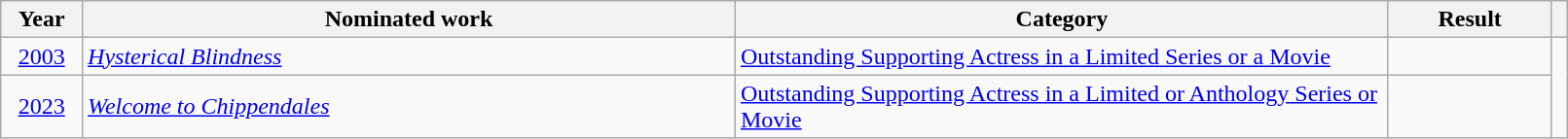<table class="wikitable" style="width:85%;">
<tr>
<th width=5%>Year</th>
<th style="width:40%;">Nominated work</th>
<th style="width:40%;">Category</th>
<th style="width:10%;">Result</th>
<th width=1%></th>
</tr>
<tr>
<td style="text-align:center;"><a href='#'>2003</a></td>
<td><em><a href='#'>Hysterical Blindness</a></em></td>
<td><a href='#'>Outstanding Supporting Actress in a Limited Series or a Movie</a></td>
<td></td>
<td style="text-align:center;" rowspan=2></td>
</tr>
<tr>
<td style="text-align:center;"><a href='#'>2023</a></td>
<td><em><a href='#'>Welcome to Chippendales</a></em></td>
<td><a href='#'>Outstanding Supporting Actress in a Limited or Anthology Series or Movie</a></td>
<td></td>
</tr>
</table>
